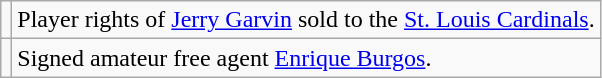<table class="wikitable">
<tr>
<td></td>
<td>Player rights of <a href='#'>Jerry Garvin</a> sold to the <a href='#'>St. Louis Cardinals</a>.</td>
</tr>
<tr>
<td></td>
<td>Signed amateur free agent <a href='#'>Enrique Burgos</a>.</td>
</tr>
</table>
